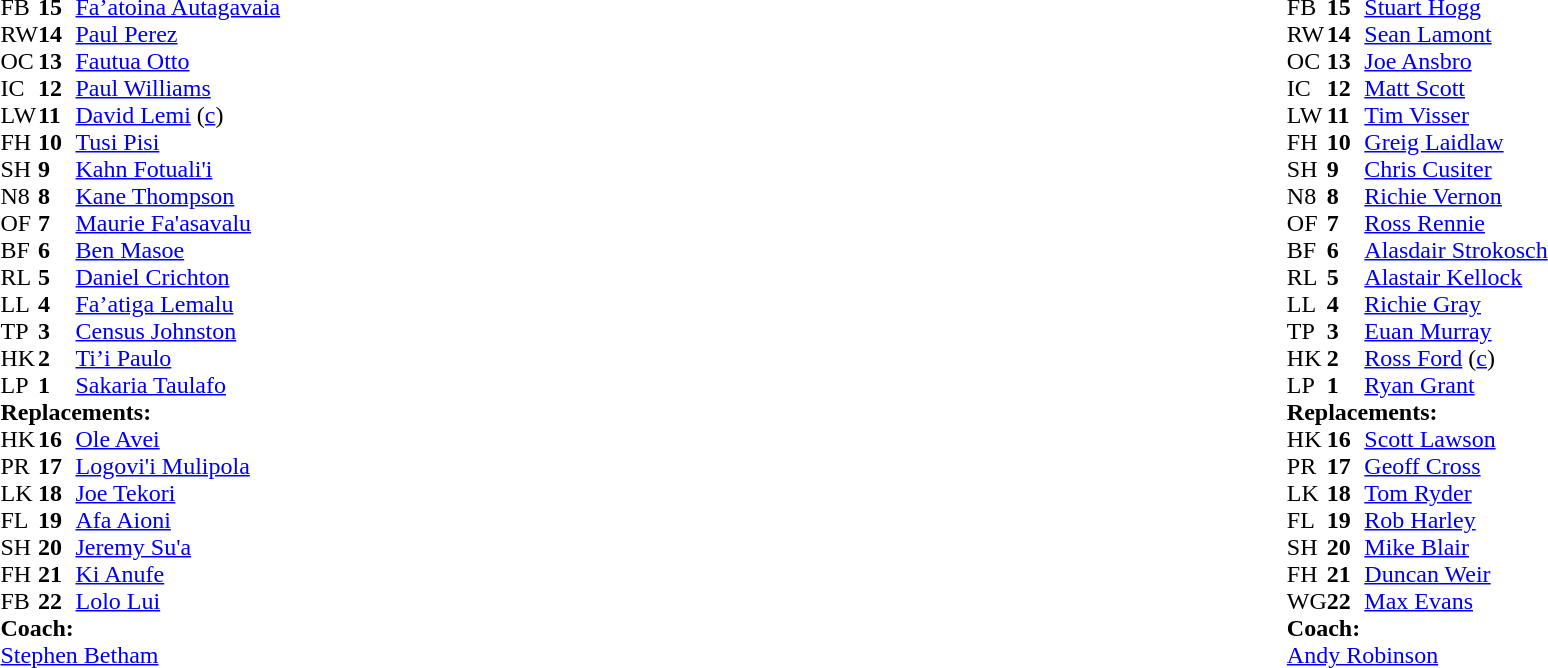<table width="100%">
<tr>
<td valign="top" width="50%"><br><table style="font-size: 100%" cellspacing="0" cellpadding="0">
<tr>
<th width="25"></th>
<th width="25"></th>
</tr>
<tr>
<td>FB</td>
<td><strong>15</strong></td>
<td><a href='#'>Fa’atoina Autagavaia</a></td>
</tr>
<tr>
<td>RW</td>
<td><strong>14</strong></td>
<td><a href='#'>Paul Perez</a></td>
</tr>
<tr>
<td>OC</td>
<td><strong>13</strong></td>
<td><a href='#'>Fautua Otto</a></td>
<td></td>
<td></td>
</tr>
<tr>
<td>IC</td>
<td><strong>12</strong></td>
<td><a href='#'>Paul Williams</a></td>
</tr>
<tr>
<td>LW</td>
<td><strong>11</strong></td>
<td><a href='#'>David Lemi</a> (<a href='#'>c</a>)</td>
</tr>
<tr>
<td>FH</td>
<td><strong>10</strong></td>
<td><a href='#'>Tusi Pisi</a></td>
</tr>
<tr>
<td>SH</td>
<td><strong>9</strong></td>
<td><a href='#'>Kahn Fotuali'i</a></td>
<td></td>
<td></td>
</tr>
<tr>
<td>N8</td>
<td><strong>8</strong></td>
<td><a href='#'>Kane Thompson</a></td>
</tr>
<tr>
<td>OF</td>
<td><strong>7</strong></td>
<td><a href='#'>Maurie Fa'asavalu</a></td>
</tr>
<tr>
<td>BF</td>
<td><strong>6</strong></td>
<td><a href='#'>Ben Masoe</a></td>
<td></td>
<td></td>
</tr>
<tr>
<td>RL</td>
<td><strong>5</strong></td>
<td><a href='#'>Daniel Crichton</a></td>
<td></td>
<td></td>
</tr>
<tr>
<td>LL</td>
<td><strong>4</strong></td>
<td><a href='#'>Fa’atiga Lemalu</a></td>
</tr>
<tr>
<td>TP</td>
<td><strong>3</strong></td>
<td><a href='#'>Census Johnston</a></td>
<td></td>
<td></td>
<td></td>
<td></td>
</tr>
<tr>
<td>HK</td>
<td><strong>2</strong></td>
<td><a href='#'>Ti’i Paulo</a></td>
<td></td>
<td></td>
</tr>
<tr>
<td>LP</td>
<td><strong>1</strong></td>
<td><a href='#'>Sakaria Taulafo</a></td>
<td></td>
<td></td>
<td></td>
</tr>
<tr>
<td colspan=3><strong>Replacements:</strong></td>
</tr>
<tr>
<td>HK</td>
<td><strong>16</strong></td>
<td><a href='#'>Ole Avei</a></td>
<td></td>
<td></td>
</tr>
<tr>
<td>PR</td>
<td><strong>17</strong></td>
<td><a href='#'>Logovi'i Mulipola</a></td>
<td></td>
<td></td>
</tr>
<tr>
<td>LK</td>
<td><strong>18</strong></td>
<td><a href='#'>Joe Tekori</a></td>
<td></td>
<td></td>
</tr>
<tr>
<td>FL</td>
<td><strong>19</strong></td>
<td><a href='#'>Afa Aioni</a></td>
<td></td>
<td></td>
</tr>
<tr>
<td>SH</td>
<td><strong>20</strong></td>
<td><a href='#'>Jeremy Su'a</a></td>
<td></td>
<td></td>
</tr>
<tr>
<td>FH</td>
<td><strong>21</strong></td>
<td><a href='#'>Ki Anufe</a></td>
</tr>
<tr>
<td>FB</td>
<td><strong>22</strong></td>
<td><a href='#'>Lolo Lui</a></td>
<td></td>
<td></td>
</tr>
<tr>
<td colspan=3><strong>Coach:</strong></td>
</tr>
<tr>
<td colspan="4"> <a href='#'>Stephen Betham</a></td>
</tr>
</table>
</td>
<td valign="top" width="50%"><br><table style="font-size: 100%" cellspacing="0" cellpadding="0" align="center">
<tr>
<th width="25"></th>
<th width="25"></th>
</tr>
<tr>
<td>FB</td>
<td><strong>15</strong></td>
<td><a href='#'>Stuart Hogg</a></td>
</tr>
<tr>
<td>RW</td>
<td><strong>14</strong></td>
<td><a href='#'>Sean Lamont</a></td>
</tr>
<tr>
<td>OC</td>
<td><strong>13</strong></td>
<td><a href='#'>Joe Ansbro</a></td>
<td></td>
<td></td>
</tr>
<tr>
<td>IC</td>
<td><strong>12</strong></td>
<td><a href='#'>Matt Scott</a></td>
</tr>
<tr>
<td>LW</td>
<td><strong>11</strong></td>
<td><a href='#'>Tim Visser</a></td>
</tr>
<tr>
<td>FH</td>
<td><strong>10</strong></td>
<td><a href='#'>Greig Laidlaw</a></td>
</tr>
<tr>
<td>SH</td>
<td><strong>9</strong></td>
<td><a href='#'>Chris Cusiter</a></td>
<td></td>
<td></td>
</tr>
<tr>
<td>N8</td>
<td><strong>8</strong></td>
<td><a href='#'>Richie Vernon</a></td>
<td></td>
<td></td>
</tr>
<tr>
<td>OF</td>
<td><strong>7</strong></td>
<td><a href='#'>Ross Rennie</a></td>
</tr>
<tr>
<td>BF</td>
<td><strong>6</strong></td>
<td><a href='#'>Alasdair Strokosch</a></td>
</tr>
<tr>
<td>RL</td>
<td><strong>5</strong></td>
<td><a href='#'>Alastair Kellock</a></td>
<td></td>
<td></td>
</tr>
<tr>
<td>LL</td>
<td><strong>4</strong></td>
<td><a href='#'>Richie Gray</a></td>
</tr>
<tr>
<td>TP</td>
<td><strong>3</strong></td>
<td><a href='#'>Euan Murray</a></td>
</tr>
<tr>
<td>HK</td>
<td><strong>2</strong></td>
<td><a href='#'>Ross Ford</a> (<a href='#'>c</a>)</td>
<td></td>
<td></td>
</tr>
<tr>
<td>LP</td>
<td><strong>1</strong></td>
<td><a href='#'>Ryan Grant</a></td>
</tr>
<tr>
<td colspan=3><strong>Replacements:</strong></td>
</tr>
<tr>
<td>HK</td>
<td><strong>16</strong></td>
<td><a href='#'>Scott Lawson</a></td>
<td></td>
<td></td>
</tr>
<tr>
<td>PR</td>
<td><strong>17</strong></td>
<td><a href='#'>Geoff Cross</a></td>
</tr>
<tr>
<td>LK</td>
<td><strong>18</strong></td>
<td><a href='#'>Tom Ryder</a></td>
<td></td>
<td></td>
</tr>
<tr>
<td>FL</td>
<td><strong>19</strong></td>
<td><a href='#'>Rob Harley</a></td>
<td></td>
<td></td>
</tr>
<tr>
<td>SH</td>
<td><strong>20</strong></td>
<td><a href='#'>Mike Blair</a></td>
<td></td>
<td></td>
</tr>
<tr>
<td>FH</td>
<td><strong>21</strong></td>
<td><a href='#'>Duncan Weir</a></td>
</tr>
<tr>
<td>WG</td>
<td><strong>22</strong></td>
<td><a href='#'>Max Evans</a></td>
<td></td>
<td></td>
</tr>
<tr>
<td colspan=3><strong>Coach:</strong></td>
</tr>
<tr>
<td colspan="4"> <a href='#'>Andy Robinson</a></td>
</tr>
</table>
</td>
</tr>
</table>
